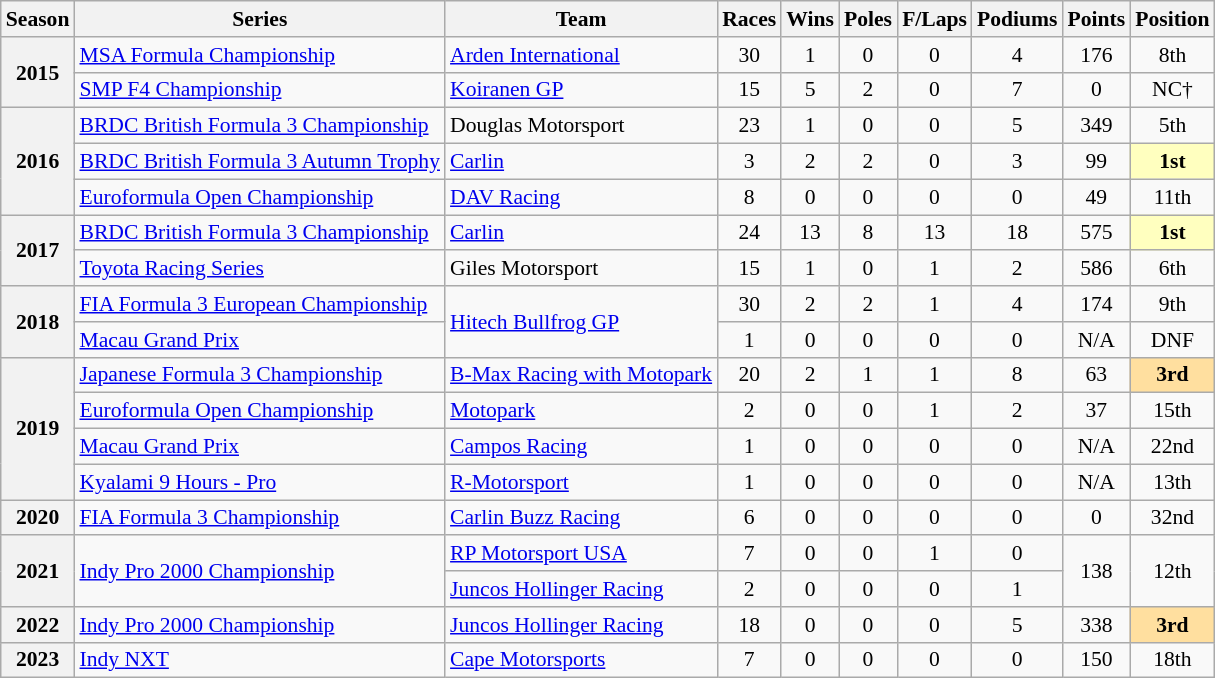<table class="wikitable" style="font-size: 90%; text-align:center">
<tr>
<th>Season</th>
<th>Series</th>
<th>Team</th>
<th>Races</th>
<th>Wins</th>
<th>Poles</th>
<th>F/Laps</th>
<th>Podiums</th>
<th>Points</th>
<th>Position</th>
</tr>
<tr>
<th rowspan=2>2015</th>
<td align=left><a href='#'>MSA Formula Championship</a></td>
<td align=left><a href='#'>Arden International</a></td>
<td>30</td>
<td>1</td>
<td>0</td>
<td>0</td>
<td>4</td>
<td>176</td>
<td>8th</td>
</tr>
<tr>
<td align=left><a href='#'>SMP F4 Championship</a></td>
<td align=left><a href='#'>Koiranen GP</a></td>
<td>15</td>
<td>5</td>
<td>2</td>
<td>0</td>
<td>7</td>
<td>0</td>
<td>NC†</td>
</tr>
<tr>
<th rowspan=3>2016</th>
<td align=left><a href='#'>BRDC British Formula 3 Championship</a></td>
<td align=left>Douglas Motorsport</td>
<td>23</td>
<td>1</td>
<td>0</td>
<td>0</td>
<td>5</td>
<td>349</td>
<td>5th</td>
</tr>
<tr>
<td align=left><a href='#'>BRDC British Formula 3 Autumn Trophy</a></td>
<td align=left><a href='#'>Carlin</a></td>
<td>3</td>
<td>2</td>
<td>2</td>
<td>0</td>
<td>3</td>
<td>99</td>
<td style="background:#FFFFBF;"><strong>1st</strong></td>
</tr>
<tr>
<td align=left><a href='#'>Euroformula Open Championship</a></td>
<td align=left><a href='#'>DAV Racing</a></td>
<td>8</td>
<td>0</td>
<td>0</td>
<td>0</td>
<td>0</td>
<td>49</td>
<td>11th</td>
</tr>
<tr>
<th rowspan=2>2017</th>
<td align=left><a href='#'>BRDC British Formula 3 Championship</a></td>
<td align=left><a href='#'>Carlin</a></td>
<td>24</td>
<td>13</td>
<td>8</td>
<td>13</td>
<td>18</td>
<td>575</td>
<td style="background:#FFFFBF;"><strong>1st</strong></td>
</tr>
<tr>
<td align=left><a href='#'>Toyota Racing Series</a></td>
<td align=left>Giles Motorsport</td>
<td>15</td>
<td>1</td>
<td>0</td>
<td>1</td>
<td>2</td>
<td>586</td>
<td>6th</td>
</tr>
<tr>
<th rowspan=2>2018</th>
<td align=left><a href='#'>FIA Formula 3 European Championship</a></td>
<td align=left rowspan=2><a href='#'>Hitech Bullfrog GP</a></td>
<td>30</td>
<td>2</td>
<td>2</td>
<td>1</td>
<td>4</td>
<td>174</td>
<td>9th</td>
</tr>
<tr>
<td align=left><a href='#'>Macau Grand Prix</a></td>
<td>1</td>
<td>0</td>
<td>0</td>
<td>0</td>
<td>0</td>
<td>N/A</td>
<td>DNF</td>
</tr>
<tr>
<th rowspan="4">2019</th>
<td align=left><a href='#'>Japanese Formula 3 Championship</a></td>
<td align=left><a href='#'>B-Max Racing with Motopark</a></td>
<td>20</td>
<td>2</td>
<td>1</td>
<td>1</td>
<td>8</td>
<td>63</td>
<td style="background:#FFDF9F;"><strong>3rd</strong></td>
</tr>
<tr>
<td align=left><a href='#'>Euroformula Open Championship</a></td>
<td align=left><a href='#'>Motopark</a></td>
<td>2</td>
<td>0</td>
<td>0</td>
<td>1</td>
<td>2</td>
<td>37</td>
<td>15th</td>
</tr>
<tr>
<td align=left><a href='#'>Macau Grand Prix</a></td>
<td align=left><a href='#'>Campos Racing</a></td>
<td>1</td>
<td>0</td>
<td>0</td>
<td>0</td>
<td>0</td>
<td>N/A</td>
<td>22nd</td>
</tr>
<tr>
<td align=left><a href='#'>Kyalami 9 Hours - Pro</a></td>
<td align=left><a href='#'>R-Motorsport</a></td>
<td>1</td>
<td>0</td>
<td>0</td>
<td>0</td>
<td>0</td>
<td>N/A</td>
<td>13th</td>
</tr>
<tr>
<th>2020</th>
<td align=left><a href='#'>FIA Formula 3 Championship</a></td>
<td align=left><a href='#'>Carlin Buzz Racing</a></td>
<td>6</td>
<td>0</td>
<td>0</td>
<td>0</td>
<td>0</td>
<td>0</td>
<td>32nd</td>
</tr>
<tr>
<th rowspan="2">2021</th>
<td rowspan="2" align="left"><a href='#'>Indy Pro 2000 Championship</a></td>
<td align=left><a href='#'>RP Motorsport USA</a></td>
<td>7</td>
<td>0</td>
<td>0</td>
<td>1</td>
<td>0</td>
<td rowspan="2">138</td>
<td rowspan="2">12th</td>
</tr>
<tr>
<td align=left><a href='#'>Juncos Hollinger Racing</a></td>
<td>2</td>
<td>0</td>
<td>0</td>
<td>0</td>
<td>1</td>
</tr>
<tr>
<th>2022</th>
<td align=left><a href='#'>Indy Pro 2000 Championship</a></td>
<td align=left><a href='#'>Juncos Hollinger Racing</a></td>
<td>18</td>
<td>0</td>
<td>0</td>
<td>0</td>
<td>5</td>
<td>338</td>
<td style="background:#FFDF9F;"><strong>3rd</strong></td>
</tr>
<tr>
<th>2023</th>
<td align=left><a href='#'>Indy NXT</a></td>
<td align=left><a href='#'>Cape Motorsports</a></td>
<td>7</td>
<td>0</td>
<td>0</td>
<td>0</td>
<td>0</td>
<td>150</td>
<td>18th</td>
</tr>
</table>
